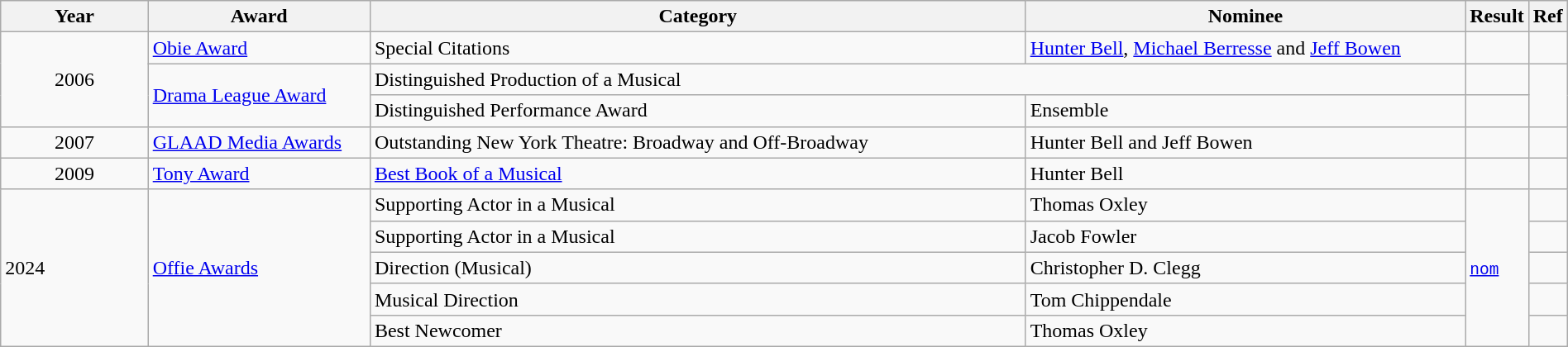<table class="wikitable" style="font-size: 100%;  width: 100%;">
<tr>
<th style="width:10%;">Year</th>
<th style="width:15%;">Award</th>
<th style="width:45%;">Category</th>
<th style="width:30%;">Nominee</th>
<th style="width:10%;">Result</th>
<th>Ref</th>
</tr>
<tr>
<td rowspan="3" align="center">2006</td>
<td><a href='#'>Obie Award</a></td>
<td>Special Citations</td>
<td><a href='#'>Hunter Bell</a>, <a href='#'>Michael Berresse</a> and <a href='#'>Jeff Bowen</a></td>
<td></td>
<td align="center"></td>
</tr>
<tr>
<td rowspan="2"><a href='#'>Drama League Award</a></td>
<td colspan="2">Distinguished Production of a Musical</td>
<td></td>
<td rowspan="2" align="center"></td>
</tr>
<tr>
<td>Distinguished Performance Award</td>
<td>Ensemble</td>
<td></td>
</tr>
<tr>
<td align="center">2007</td>
<td><a href='#'>GLAAD Media Awards</a></td>
<td>Outstanding New York Theatre: Broadway and Off-Broadway</td>
<td>Hunter Bell and Jeff Bowen</td>
<td></td>
<td></td>
</tr>
<tr>
<td rowspan="1" align="center">2009</td>
<td><a href='#'>Tony Award</a></td>
<td><a href='#'>Best Book of a Musical</a></td>
<td>Hunter Bell</td>
<td></td>
<td align="center"></td>
</tr>
<tr>
<td rowspan="5">2024</td>
<td rowspan="5"><a href='#'>Offie Awards</a></td>
<td>Supporting Actor in a Musical</td>
<td>Thomas Oxley</td>
<td rowspan="5"><code><a href='#'>nom</a></code></td>
<td></td>
</tr>
<tr>
<td>Supporting Actor in a Musical</td>
<td>Jacob Fowler</td>
<td></td>
</tr>
<tr>
<td>Direction (Musical)</td>
<td>Christopher D. Clegg</td>
<td></td>
</tr>
<tr>
<td>Musical Direction</td>
<td>Tom Chippendale</td>
<td></td>
</tr>
<tr>
<td>Best Newcomer</td>
<td>Thomas Oxley</td>
<td></td>
</tr>
</table>
